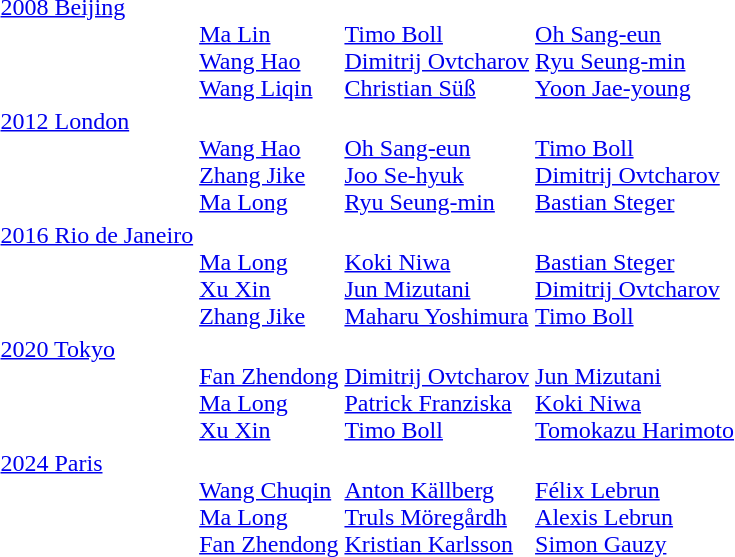<table>
<tr valign="top">
<td><a href='#'>2008 Beijing</a><br></td>
<td><br><a href='#'>Ma Lin</a><br><a href='#'>Wang Hao</a><br><a href='#'>Wang Liqin</a></td>
<td><br><a href='#'>Timo Boll</a><br><a href='#'>Dimitrij Ovtcharov</a><br><a href='#'>Christian Süß</a></td>
<td><br><a href='#'>Oh Sang-eun</a><br><a href='#'>Ryu Seung-min</a><br><a href='#'>Yoon Jae-young</a></td>
</tr>
<tr valign="top">
<td><a href='#'>2012 London</a><br></td>
<td><br><a href='#'>Wang Hao</a><br><a href='#'>Zhang Jike</a><br><a href='#'>Ma Long</a></td>
<td><br><a href='#'>Oh Sang-eun</a><br><a href='#'>Joo Se-hyuk</a><br><a href='#'>Ryu Seung-min</a></td>
<td><br><a href='#'>Timo Boll</a><br><a href='#'>Dimitrij Ovtcharov</a><br><a href='#'>Bastian Steger</a></td>
</tr>
<tr valign="top">
<td><a href='#'>2016 Rio de Janeiro</a><br></td>
<td><br><a href='#'>Ma Long</a><br><a href='#'>Xu Xin</a><br><a href='#'>Zhang Jike</a></td>
<td><br><a href='#'>Koki Niwa</a><br><a href='#'>Jun Mizutani</a><br><a href='#'>Maharu Yoshimura</a></td>
<td><br><a href='#'>Bastian Steger</a><br><a href='#'>Dimitrij Ovtcharov</a><br><a href='#'>Timo Boll</a></td>
</tr>
<tr valign="top">
<td><a href='#'>2020 Tokyo</a><br></td>
<td><br><a href='#'>Fan Zhendong</a><br><a href='#'>Ma Long</a><br><a href='#'>Xu Xin</a></td>
<td><br><a href='#'>Dimitrij Ovtcharov</a><br><a href='#'>Patrick Franziska</a><br><a href='#'>Timo Boll</a></td>
<td><br><a href='#'>Jun Mizutani</a><br><a href='#'>Koki Niwa</a><br><a href='#'>Tomokazu Harimoto</a></td>
</tr>
<tr valign="top">
<td><a href='#'>2024 Paris</a><br></td>
<td><br><a href='#'>Wang Chuqin</a><br><a href='#'>Ma Long</a><br><a href='#'>Fan Zhendong</a></td>
<td><br><a href='#'>Anton Källberg</a><br><a href='#'>Truls Möregårdh</a><br><a href='#'>Kristian Karlsson</a></td>
<td><br><a href='#'>Félix Lebrun</a><br><a href='#'>Alexis Lebrun</a><br><a href='#'>Simon Gauzy</a></td>
</tr>
<tr>
</tr>
</table>
